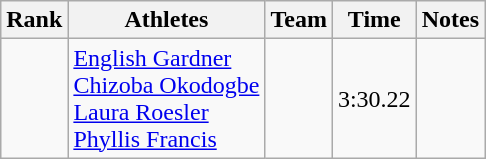<table class="wikitable sortable">
<tr>
<th>Rank</th>
<th>Athletes</th>
<th>Team</th>
<th>Time</th>
<th>Notes</th>
</tr>
<tr>
<td align=center></td>
<td><a href='#'>English Gardner</a><br><a href='#'>Chizoba Okodogbe</a><br><a href='#'>Laura Roesler</a><br><a href='#'>Phyllis Francis</a></td>
<td></td>
<td>3:30.22</td>
<td></td>
</tr>
</table>
